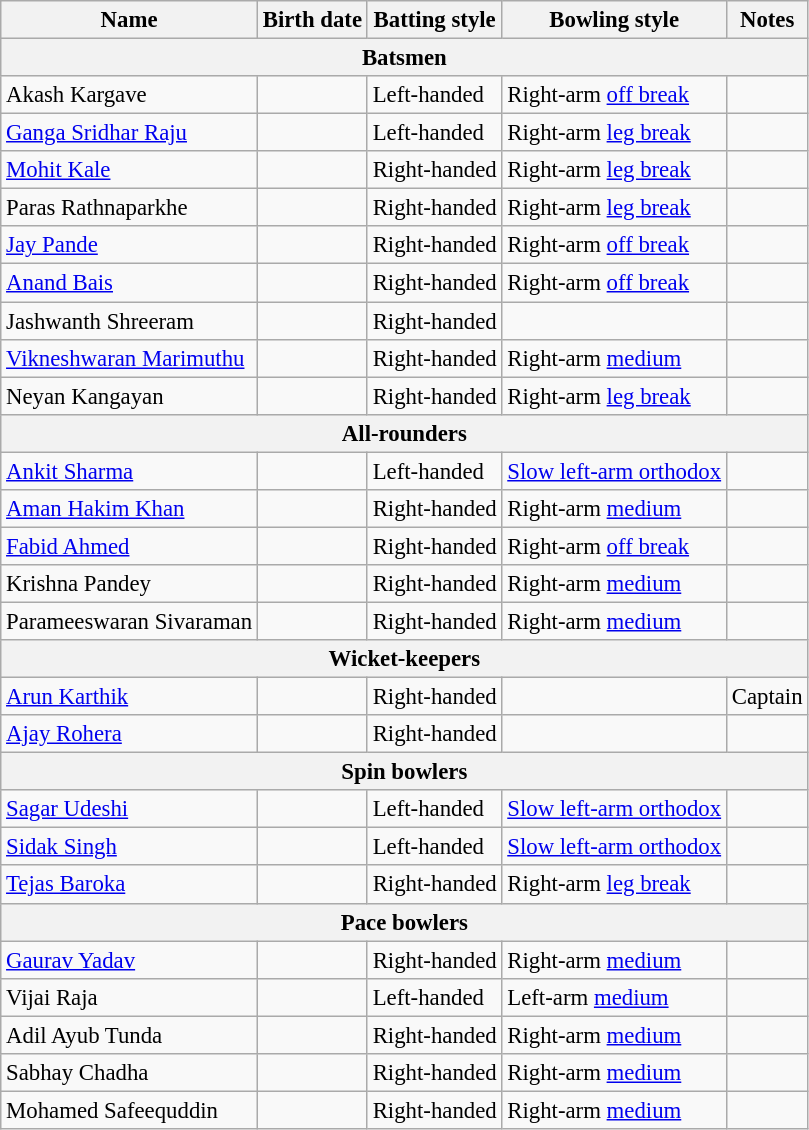<table class="wikitable" style="font-size:95%;">
<tr>
<th>Name</th>
<th>Birth date</th>
<th>Batting style</th>
<th>Bowling style</th>
<th>Notes</th>
</tr>
<tr>
<th colspan="5">Batsmen</th>
</tr>
<tr>
<td>Akash Kargave</td>
<td></td>
<td>Left-handed</td>
<td>Right-arm <a href='#'>off break</a></td>
<td></td>
</tr>
<tr>
<td><a href='#'>Ganga Sridhar Raju</a></td>
<td></td>
<td>Left-handed</td>
<td>Right-arm <a href='#'>leg break</a></td>
<td></td>
</tr>
<tr>
<td><a href='#'>Mohit Kale</a></td>
<td></td>
<td>Right-handed</td>
<td>Right-arm <a href='#'>leg break</a></td>
<td></td>
</tr>
<tr>
<td>Paras Rathnaparkhe</td>
<td></td>
<td>Right-handed</td>
<td>Right-arm <a href='#'>leg break</a></td>
<td></td>
</tr>
<tr>
<td><a href='#'>Jay Pande</a></td>
<td></td>
<td>Right-handed</td>
<td>Right-arm <a href='#'>off break</a></td>
<td></td>
</tr>
<tr>
<td><a href='#'>Anand Bais</a></td>
<td></td>
<td>Right-handed</td>
<td>Right-arm <a href='#'>off break</a></td>
<td></td>
</tr>
<tr>
<td>Jashwanth Shreeram</td>
<td></td>
<td>Right-handed</td>
<td></td>
<td></td>
</tr>
<tr>
<td><a href='#'>Vikneshwaran Marimuthu</a></td>
<td></td>
<td>Right-handed</td>
<td>Right-arm <a href='#'>medium</a></td>
<td></td>
</tr>
<tr>
<td>Neyan Kangayan</td>
<td></td>
<td>Right-handed</td>
<td>Right-arm <a href='#'>leg break</a></td>
<td></td>
</tr>
<tr>
<th colspan="5">All-rounders</th>
</tr>
<tr>
<td><a href='#'>Ankit Sharma</a></td>
<td></td>
<td>Left-handed</td>
<td><a href='#'>Slow left-arm orthodox</a></td>
<td></td>
</tr>
<tr>
<td><a href='#'>Aman Hakim Khan</a></td>
<td></td>
<td>Right-handed</td>
<td>Right-arm <a href='#'>medium</a></td>
<td></td>
</tr>
<tr>
<td><a href='#'>Fabid Ahmed</a></td>
<td></td>
<td>Right-handed</td>
<td>Right-arm <a href='#'>off break</a></td>
<td></td>
</tr>
<tr>
<td>Krishna Pandey</td>
<td></td>
<td>Right-handed</td>
<td>Right-arm <a href='#'>medium</a></td>
<td></td>
</tr>
<tr>
<td>Parameeswaran Sivaraman</td>
<td></td>
<td>Right-handed</td>
<td>Right-arm <a href='#'>medium</a></td>
<td></td>
</tr>
<tr>
<th colspan="5">Wicket-keepers</th>
</tr>
<tr>
<td><a href='#'>Arun Karthik</a></td>
<td></td>
<td>Right-handed</td>
<td></td>
<td>Captain</td>
</tr>
<tr>
<td><a href='#'>Ajay Rohera</a></td>
<td></td>
<td>Right-handed</td>
<td></td>
<td></td>
</tr>
<tr>
<th colspan="5">Spin bowlers</th>
</tr>
<tr>
<td><a href='#'>Sagar Udeshi</a></td>
<td></td>
<td>Left-handed</td>
<td><a href='#'>Slow left-arm orthodox</a></td>
<td></td>
</tr>
<tr>
<td><a href='#'>Sidak Singh</a></td>
<td></td>
<td>Left-handed</td>
<td><a href='#'>Slow left-arm orthodox</a></td>
<td></td>
</tr>
<tr>
<td><a href='#'>Tejas Baroka</a></td>
<td></td>
<td>Right-handed</td>
<td>Right-arm <a href='#'>leg break</a></td>
<td></td>
</tr>
<tr>
<th colspan="5">Pace bowlers</th>
</tr>
<tr>
<td><a href='#'>Gaurav Yadav</a></td>
<td></td>
<td>Right-handed</td>
<td>Right-arm <a href='#'>medium</a></td>
<td></td>
</tr>
<tr>
<td>Vijai Raja</td>
<td></td>
<td>Left-handed</td>
<td>Left-arm <a href='#'>medium</a></td>
<td></td>
</tr>
<tr>
<td>Adil Ayub Tunda</td>
<td></td>
<td>Right-handed</td>
<td>Right-arm <a href='#'>medium</a></td>
<td></td>
</tr>
<tr>
<td>Sabhay Chadha</td>
<td></td>
<td>Right-handed</td>
<td>Right-arm <a href='#'>medium</a></td>
<td></td>
</tr>
<tr>
<td>Mohamed Safeequddin</td>
<td></td>
<td>Right-handed</td>
<td>Right-arm <a href='#'>medium</a></td>
<td></td>
</tr>
</table>
